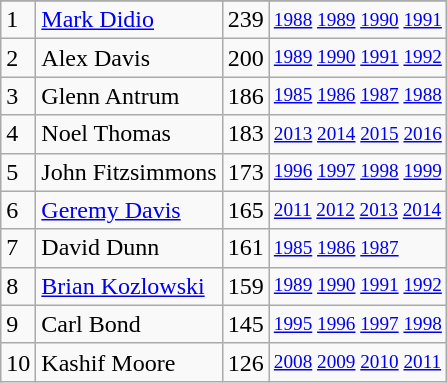<table class="wikitable">
<tr>
</tr>
<tr>
<td>1</td>
<td><a href='#'>Mark Didio</a></td>
<td>239</td>
<td style="font-size:80%;"><a href='#'>1988</a> <a href='#'>1989</a> <a href='#'>1990</a> <a href='#'>1991</a></td>
</tr>
<tr>
<td>2</td>
<td>Alex Davis</td>
<td>200</td>
<td style="font-size:80%;"><a href='#'>1989</a> <a href='#'>1990</a> <a href='#'>1991</a> <a href='#'>1992</a></td>
</tr>
<tr>
<td>3</td>
<td>Glenn Antrum</td>
<td>186</td>
<td style="font-size:80%;"><a href='#'>1985</a> <a href='#'>1986</a> <a href='#'>1987</a> <a href='#'>1988</a></td>
</tr>
<tr>
<td>4</td>
<td>Noel Thomas</td>
<td>183</td>
<td style="font-size:80%;"><a href='#'>2013</a> <a href='#'>2014</a> <a href='#'>2015</a> <a href='#'>2016</a></td>
</tr>
<tr>
<td>5</td>
<td>John Fitzsimmons</td>
<td>173</td>
<td style="font-size:80%;"><a href='#'>1996</a> <a href='#'>1997</a> <a href='#'>1998</a> <a href='#'>1999</a></td>
</tr>
<tr>
<td>6</td>
<td><a href='#'>Geremy Davis</a></td>
<td>165</td>
<td style="font-size:80%;"><a href='#'>2011</a> <a href='#'>2012</a> <a href='#'>2013</a> <a href='#'>2014</a></td>
</tr>
<tr>
<td>7</td>
<td>David Dunn</td>
<td>161</td>
<td style="font-size:80%;"><a href='#'>1985</a> <a href='#'>1986</a> <a href='#'>1987</a></td>
</tr>
<tr>
<td>8</td>
<td><a href='#'>Brian Kozlowski</a></td>
<td>159</td>
<td style="font-size:80%;"><a href='#'>1989</a> <a href='#'>1990</a> <a href='#'>1991</a> <a href='#'>1992</a></td>
</tr>
<tr>
<td>9</td>
<td>Carl Bond</td>
<td>145</td>
<td style="font-size:80%;"><a href='#'>1995</a> <a href='#'>1996</a> <a href='#'>1997</a> <a href='#'>1998</a></td>
</tr>
<tr>
<td>10</td>
<td>Kashif Moore</td>
<td>126</td>
<td style="font-size:80%;"><a href='#'>2008</a> <a href='#'>2009</a> <a href='#'>2010</a> <a href='#'>2011</a></td>
</tr>
</table>
